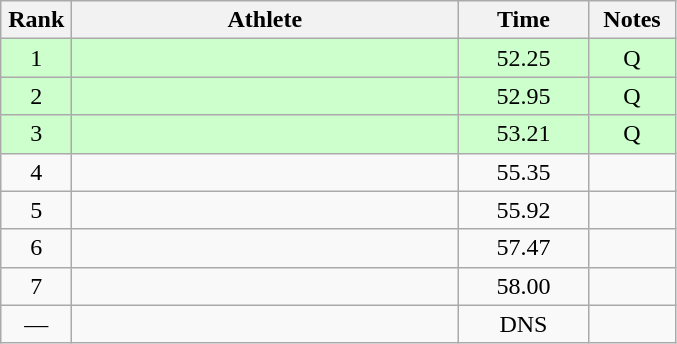<table class="wikitable" style="text-align:center">
<tr>
<th width=40>Rank</th>
<th width=250>Athlete</th>
<th width=80>Time</th>
<th width=50>Notes</th>
</tr>
<tr bgcolor="ccffcc">
<td>1</td>
<td align=left></td>
<td>52.25</td>
<td>Q</td>
</tr>
<tr bgcolor="ccffcc">
<td>2</td>
<td align=left></td>
<td>52.95</td>
<td>Q</td>
</tr>
<tr bgcolor="ccffcc">
<td>3</td>
<td align=left></td>
<td>53.21</td>
<td>Q</td>
</tr>
<tr>
<td>4</td>
<td align=left></td>
<td>55.35</td>
<td></td>
</tr>
<tr>
<td>5</td>
<td align=left></td>
<td>55.92</td>
<td></td>
</tr>
<tr>
<td>6</td>
<td align=left></td>
<td>57.47</td>
<td></td>
</tr>
<tr>
<td>7</td>
<td align=left></td>
<td>58.00</td>
<td></td>
</tr>
<tr>
<td>—</td>
<td align=left></td>
<td>DNS</td>
<td></td>
</tr>
</table>
